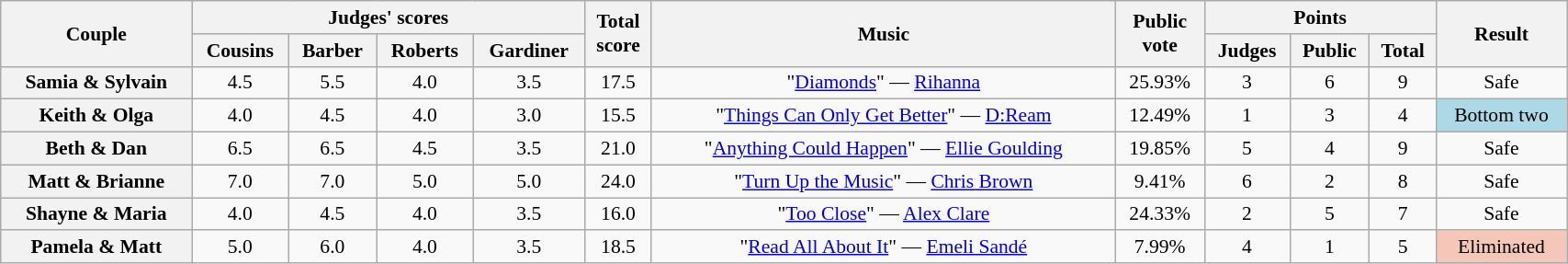<table class="wikitable sortable" style="text-align:center; font-size:90%; width:90%">
<tr>
<th scope="col" rowspan=2>Couple</th>
<th scope="col" colspan=4 class="unsortable">Judges' scores</th>
<th scope="col" rowspan=2>Total<br>score</th>
<th scope="col" rowspan=2 class="unsortable">Music</th>
<th scope="col" rowspan=2>Public<br>vote</th>
<th scope="col" colspan=3 class="unsortable">Points</th>
<th scope="col" rowspan=2 class="unsortable">Result</th>
</tr>
<tr>
<th class="unsortable">Cousins</th>
<th class="unsortable">Barber</th>
<th class="unsortable">Roberts</th>
<th class="unsortable">Gardiner</th>
<th class="unsortable">Judges</th>
<th class="unsortable">Public</th>
<th>Total</th>
</tr>
<tr>
<th scope="row">Samia & Sylvain</th>
<td>4.5</td>
<td>5.5</td>
<td>4.0</td>
<td>3.5</td>
<td>17.5</td>
<td>"<a href='#'>Diamonds</a>" — <a href='#'>Rihanna</a></td>
<td>25.93%</td>
<td>3</td>
<td>6</td>
<td>9</td>
<td>Safe</td>
</tr>
<tr>
<th scope="row">Keith & Olga</th>
<td>4.0</td>
<td>4.5</td>
<td>4.0</td>
<td>3.0</td>
<td>15.5</td>
<td>"<a href='#'>Things Can Only Get Better</a>" — <a href='#'>D:Ream</a></td>
<td>12.49%</td>
<td>1</td>
<td>3</td>
<td>4</td>
<td bgcolor=lightblue>Bottom two</td>
</tr>
<tr>
<th scope="row">Beth & Dan</th>
<td>6.5</td>
<td>6.5</td>
<td>4.5</td>
<td>3.5</td>
<td>21.0</td>
<td>"<a href='#'>Anything Could Happen</a>" — <a href='#'>Ellie Goulding</a></td>
<td>19.85%</td>
<td>5</td>
<td>4</td>
<td>9</td>
<td>Safe</td>
</tr>
<tr>
<th scope="row">Matt & Brianne</th>
<td>7.0</td>
<td>7.0</td>
<td>5.0</td>
<td>5.0</td>
<td>24.0</td>
<td>"<a href='#'>Turn Up the Music</a>" — <a href='#'>Chris Brown</a></td>
<td>9.41%</td>
<td>6</td>
<td>2</td>
<td>8</td>
<td>Safe</td>
</tr>
<tr>
<th scope="row">Shayne & Maria</th>
<td>4.0</td>
<td>4.5</td>
<td>4.0</td>
<td>3.5</td>
<td>16.0</td>
<td>"<a href='#'>Too Close</a>" — <a href='#'>Alex Clare</a></td>
<td>24.33%</td>
<td>2</td>
<td>5</td>
<td>7</td>
<td>Safe</td>
</tr>
<tr>
<th scope="row">Pamela & Matt</th>
<td>5.0</td>
<td>6.0</td>
<td>4.0</td>
<td>3.5</td>
<td>18.5</td>
<td>"<a href='#'>Read All About It</a>" — <a href='#'>Emeli Sandé</a></td>
<td>7.99%</td>
<td>4</td>
<td>1</td>
<td>5</td>
<td bgcolor="f4c7b8">Eliminated</td>
</tr>
</table>
